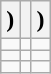<table class="wikitable">
<tr>
<th>)</th>
<th></th>
<th>)</th>
</tr>
<tr>
<td></td>
<td></td>
<td></td>
</tr>
<tr>
<td></td>
<td></td>
<td></td>
</tr>
<tr>
<td></td>
<td></td>
<td></td>
</tr>
</table>
